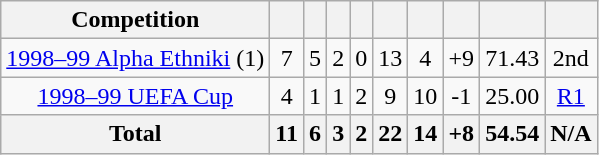<table class="wikitable" style="text-align:center">
<tr>
<th>Competition</th>
<th></th>
<th></th>
<th></th>
<th></th>
<th></th>
<th></th>
<th></th>
<th></th>
<th></th>
</tr>
<tr>
<td><a href='#'>1998–99 Alpha Ethniki</a> (1)</td>
<td>7</td>
<td>5</td>
<td>2</td>
<td>0</td>
<td>13</td>
<td>4</td>
<td>+9</td>
<td>71.43</td>
<td>2nd</td>
</tr>
<tr>
<td><a href='#'>1998–99 UEFA Cup</a></td>
<td>4</td>
<td>1</td>
<td>1</td>
<td>2</td>
<td>9</td>
<td>10</td>
<td>-1</td>
<td>25.00</td>
<td><a href='#'>R1</a></td>
</tr>
<tr>
<th>Total</th>
<th>11</th>
<th>6</th>
<th>3</th>
<th>2</th>
<th>22</th>
<th>14</th>
<th>+8</th>
<th>54.54</th>
<th>N/A</th>
</tr>
</table>
